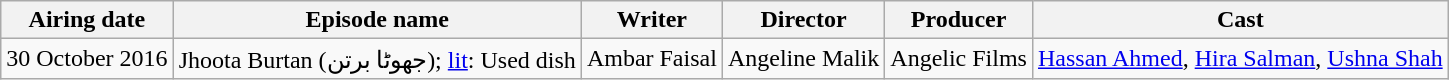<table class="wikitable plainrowheaders">
<tr>
<th>Airing date</th>
<th>Episode name</th>
<th>Writer</th>
<th>Director</th>
<th>Producer</th>
<th>Cast</th>
</tr>
<tr>
<td>30 October 2016</td>
<td>Jhoota Burtan (جھوٹا برتن); <a href='#'>lit</a>: Used dish</td>
<td>Ambar Faisal</td>
<td>Angeline Malik</td>
<td>Angelic Films</td>
<td><a href='#'>Hassan Ahmed</a>, <a href='#'>Hira Salman</a>, <a href='#'>Ushna Shah</a></td>
</tr>
</table>
